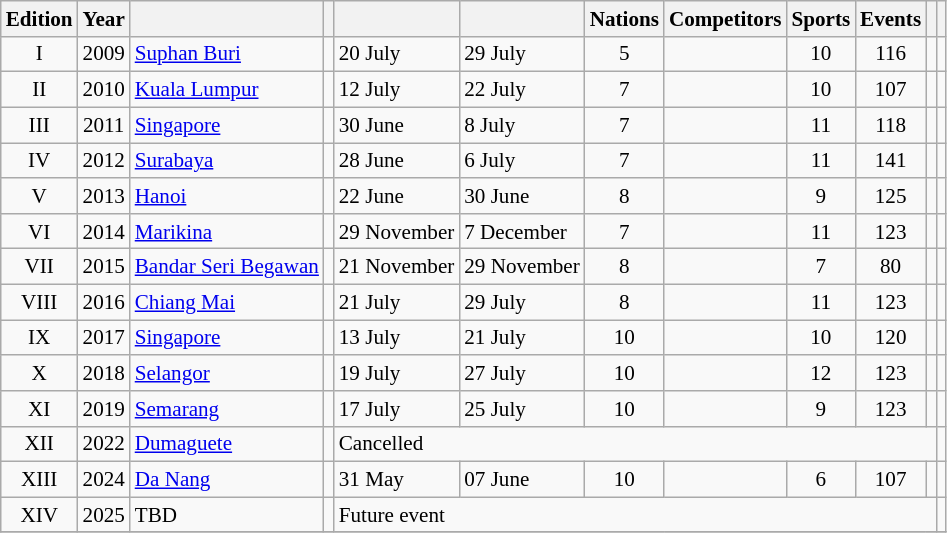<table class="wikitable" style="text-align:center; font-size:88%;">
<tr>
<th>Edition</th>
<th>Year</th>
<th></th>
<th></th>
<th></th>
<th></th>
<th>Nations</th>
<th>Competitors</th>
<th>Sports</th>
<th>Events</th>
<th></th>
<th></th>
</tr>
<tr>
<td>I</td>
<td>2009</td>
<td align=left><a href='#'>Suphan Buri</a></td>
<td align=left></td>
<td align=left>20 July</td>
<td align=left>29 July</td>
<td>5</td>
<td></td>
<td>10</td>
<td>116</td>
<td align=left></td>
<td></td>
</tr>
<tr>
<td>II</td>
<td>2010</td>
<td align=left><a href='#'>Kuala Lumpur</a></td>
<td align=left></td>
<td align=left>12 July</td>
<td align=left>22 July</td>
<td>7</td>
<td></td>
<td>10</td>
<td>107</td>
<td align=left></td>
<td></td>
</tr>
<tr>
<td>III</td>
<td>2011</td>
<td align=left><a href='#'>Singapore</a></td>
<td align=left></td>
<td align=left>30 June</td>
<td align=left>8 July</td>
<td>7</td>
<td></td>
<td>11</td>
<td>118</td>
<td align=left></td>
<td></td>
</tr>
<tr>
<td>IV</td>
<td>2012</td>
<td align=left><a href='#'>Surabaya</a></td>
<td align=left></td>
<td align=left>28 June</td>
<td align=left>6 July</td>
<td>7</td>
<td></td>
<td>11</td>
<td>141</td>
<td align=left></td>
<td></td>
</tr>
<tr>
<td>V</td>
<td>2013</td>
<td align=left><a href='#'>Hanoi</a></td>
<td align=left></td>
<td align=left>22 June</td>
<td align=left>30 June</td>
<td>8</td>
<td></td>
<td>9</td>
<td>125</td>
<td align=left></td>
<td></td>
</tr>
<tr>
<td>VI</td>
<td>2014</td>
<td align=left><a href='#'>Marikina</a></td>
<td align=left></td>
<td align=left>29 November</td>
<td align=left>7 December</td>
<td>7</td>
<td></td>
<td>11</td>
<td>123</td>
<td align=left></td>
<td></td>
</tr>
<tr>
<td>VII</td>
<td>2015</td>
<td align=left><a href='#'>Bandar Seri Begawan</a></td>
<td align=left></td>
<td align=left>21 November</td>
<td align=left>29 November</td>
<td>8</td>
<td></td>
<td>7</td>
<td>80</td>
<td align=left></td>
<td></td>
</tr>
<tr>
<td>VIII</td>
<td>2016</td>
<td align=left><a href='#'>Chiang Mai</a></td>
<td align=left></td>
<td align=left>21 July</td>
<td align=left>29 July</td>
<td>8</td>
<td></td>
<td>11</td>
<td>123</td>
<td align=left></td>
<td></td>
</tr>
<tr>
<td>IX</td>
<td>2017</td>
<td align=left><a href='#'>Singapore</a></td>
<td align=left></td>
<td align=left>13 July</td>
<td align=left>21 July</td>
<td>10</td>
<td></td>
<td>10</td>
<td>120</td>
<td align=left></td>
<td></td>
</tr>
<tr>
<td>X</td>
<td>2018</td>
<td align=left><a href='#'>Selangor</a></td>
<td align=left></td>
<td align=left>19 July</td>
<td align=left>27 July</td>
<td>10</td>
<td></td>
<td>12</td>
<td>123</td>
<td align=left></td>
<td></td>
</tr>
<tr>
<td>XI</td>
<td>2019</td>
<td align=left><a href='#'>Semarang</a></td>
<td align=left></td>
<td align=left>17 July</td>
<td align=left>25 July</td>
<td>10</td>
<td></td>
<td>9</td>
<td>123</td>
<td align=left></td>
<td></td>
</tr>
<tr>
<td>XII</td>
<td>2022</td>
<td align=left><a href='#'>Dumaguete</a></td>
<td align=left></td>
<td align=left colspan=7>Cancelled</td>
<td></td>
</tr>
<tr>
<td>XIII</td>
<td>2024</td>
<td align=left><a href='#'>Da Nang</a></td>
<td align=left></td>
<td align=left>31 May</td>
<td align=left>07 June</td>
<td>10</td>
<td></td>
<td>6</td>
<td>107</td>
<td align=left></td>
<td></td>
</tr>
<tr>
<td>XIV</td>
<td>2025</td>
<td align=left>TBD</td>
<td align=left></td>
<td align=left colspan=7>Future event</td>
<td></td>
</tr>
<tr>
</tr>
</table>
